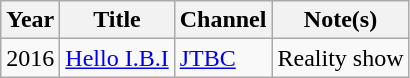<table class="wikitable">
<tr>
<th>Year</th>
<th>Title</th>
<th>Channel</th>
<th>Note(s)</th>
</tr>
<tr>
<td>2016</td>
<td><a href='#'>Hello I.B.I</a></td>
<td><a href='#'>JTBC</a></td>
<td>Reality show</td>
</tr>
</table>
